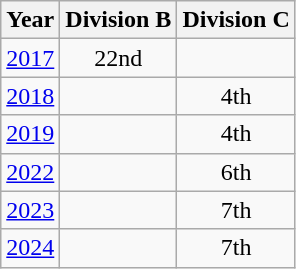<table class="wikitable" style="text-align:center">
<tr>
<th>Year</th>
<th>Division B</th>
<th>Division C</th>
</tr>
<tr>
<td><a href='#'>2017</a></td>
<td>22nd</td>
<td></td>
</tr>
<tr>
<td><a href='#'>2018</a></td>
<td></td>
<td>4th</td>
</tr>
<tr>
<td><a href='#'>2019</a></td>
<td></td>
<td>4th</td>
</tr>
<tr>
<td><a href='#'>2022</a></td>
<td></td>
<td>6th</td>
</tr>
<tr>
<td><a href='#'>2023</a></td>
<td></td>
<td>7th</td>
</tr>
<tr>
<td><a href='#'>2024</a></td>
<td></td>
<td>7th</td>
</tr>
</table>
